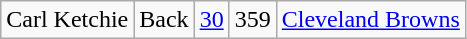<table class=wikitable style="text-align:center">
<tr>
<td>Carl Ketchie</td>
<td>Back</td>
<td><a href='#'>30</a></td>
<td>359</td>
<td><a href='#'>Cleveland Browns</a></td>
</tr>
</table>
